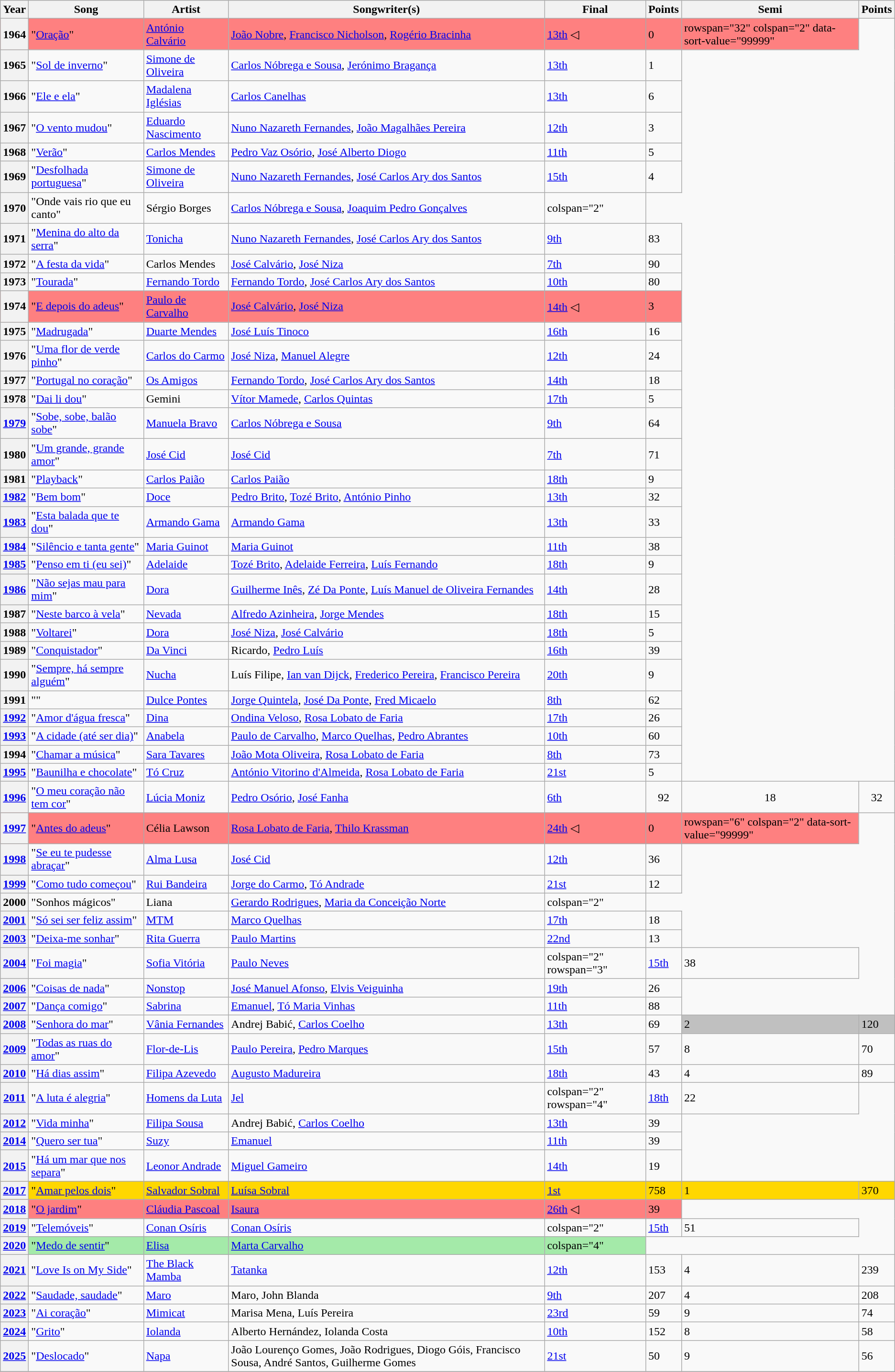<table class="wikitable sortable">
<tr>
<th>Year</th>
<th>Song</th>
<th>Artist</th>
<th>Songwriter(s)</th>
<th>Final</th>
<th>Points</th>
<th>Semi</th>
<th>Points</th>
</tr>
<tr bgcolor="#FE8080">
<th scope="row">1964</th>
<td>"<a href='#'>Oração</a>"</td>
<td><a href='#'>António Calvário</a></td>
<td><a href='#'>João Nobre</a>, <a href='#'>Francisco Nicholson</a>, <a href='#'>Rogério Bracinha</a></td>
<td><a href='#'>13th</a> ◁</td>
<td>0</td>
<td>rowspan="32" colspan="2" data-sort-value="99999" </td>
</tr>
<tr>
<th scope="row">1965</th>
<td>"<a href='#'>Sol de inverno</a>"</td>
<td><a href='#'>Simone de Oliveira</a></td>
<td><a href='#'>Carlos Nóbrega e Sousa</a>, <a href='#'>Jerónimo Bragança</a></td>
<td><a href='#'>13th</a></td>
<td>1</td>
</tr>
<tr>
<th scope="row">1966</th>
<td>"<a href='#'>Ele e ela</a>"</td>
<td><a href='#'>Madalena Iglésias</a></td>
<td><a href='#'>Carlos Canelhas</a></td>
<td><a href='#'>13th</a></td>
<td>6</td>
</tr>
<tr>
<th scope="row">1967</th>
<td>"<a href='#'>O vento mudou</a>"</td>
<td><a href='#'>Eduardo Nascimento</a></td>
<td><a href='#'>Nuno Nazareth Fernandes</a>, <a href='#'>João Magalhães Pereira</a></td>
<td><a href='#'>12th</a></td>
<td>3</td>
</tr>
<tr>
<th scope="row">1968</th>
<td>"<a href='#'>Verão</a>"</td>
<td><a href='#'>Carlos Mendes</a></td>
<td><a href='#'>Pedro Vaz Osório</a>, <a href='#'>José Alberto Diogo</a></td>
<td><a href='#'>11th</a></td>
<td>5</td>
</tr>
<tr>
<th scope="row">1969</th>
<td>"<a href='#'>Desfolhada portuguesa</a>"</td>
<td><a href='#'>Simone de Oliveira</a></td>
<td><a href='#'>Nuno Nazareth Fernandes</a>, <a href='#'>José Carlos Ary dos Santos</a></td>
<td><a href='#'>15th</a></td>
<td>4</td>
</tr>
<tr>
<th scope="row">1970</th>
<td>"Onde vais rio que eu canto"</td>
<td>Sérgio Borges</td>
<td><a href='#'>Carlos Nóbrega e Sousa</a>, <a href='#'>Joaquim Pedro Gonçalves</a></td>
<td>colspan="2" </td>
</tr>
<tr>
<th scope="row">1971</th>
<td>"<a href='#'>Menina do alto da serra</a>"</td>
<td><a href='#'>Tonicha</a></td>
<td><a href='#'>Nuno Nazareth Fernandes</a>, <a href='#'>José Carlos Ary dos Santos</a></td>
<td><a href='#'>9th</a></td>
<td>83</td>
</tr>
<tr>
<th scope="row">1972</th>
<td>"<a href='#'>A festa da vida</a>"</td>
<td>Carlos Mendes</td>
<td><a href='#'>José Calvário</a>, <a href='#'>José Niza</a></td>
<td><a href='#'>7th</a></td>
<td>90</td>
</tr>
<tr>
<th scope="row">1973</th>
<td>"<a href='#'>Tourada</a>"</td>
<td><a href='#'>Fernando Tordo</a></td>
<td><a href='#'>Fernando Tordo</a>, <a href='#'>José Carlos Ary dos Santos</a></td>
<td><a href='#'>10th</a></td>
<td>80</td>
</tr>
<tr bgcolor="#FE8080">
<th scope="row">1974</th>
<td>"<a href='#'>E depois do adeus</a>"</td>
<td><a href='#'>Paulo de Carvalho</a></td>
<td><a href='#'>José Calvário</a>, <a href='#'>José Niza</a></td>
<td><a href='#'>14th</a> ◁</td>
<td>3</td>
</tr>
<tr>
<th scope="row">1975</th>
<td>"<a href='#'>Madrugada</a>"</td>
<td><a href='#'>Duarte Mendes</a></td>
<td><a href='#'>José Luís Tinoco</a></td>
<td><a href='#'>16th</a></td>
<td>16</td>
</tr>
<tr>
<th scope="row">1976</th>
<td>"<a href='#'>Uma flor de verde pinho</a>"</td>
<td><a href='#'>Carlos do Carmo</a></td>
<td><a href='#'>José Niza</a>, <a href='#'>Manuel Alegre</a></td>
<td><a href='#'>12th</a></td>
<td>24</td>
</tr>
<tr>
<th scope="row">1977</th>
<td>"<a href='#'>Portugal no coração</a>"</td>
<td><a href='#'>Os Amigos</a></td>
<td><a href='#'>Fernando Tordo</a>, <a href='#'>José Carlos Ary dos Santos</a></td>
<td><a href='#'>14th</a></td>
<td>18</td>
</tr>
<tr>
<th scope="row">1978</th>
<td>"<a href='#'>Dai li dou</a>"</td>
<td>Gemini</td>
<td><a href='#'>Vítor Mamede</a>, <a href='#'>Carlos Quintas</a></td>
<td><a href='#'>17th</a></td>
<td>5</td>
</tr>
<tr>
<th scope="row"><a href='#'>1979</a></th>
<td>"<a href='#'>Sobe, sobe, balão sobe</a>"</td>
<td><a href='#'>Manuela Bravo</a></td>
<td><a href='#'>Carlos Nóbrega e Sousa</a></td>
<td><a href='#'>9th</a></td>
<td>64</td>
</tr>
<tr>
<th scope="row">1980</th>
<td>"<a href='#'>Um grande, grande amor</a>"</td>
<td><a href='#'>José Cid</a></td>
<td><a href='#'>José Cid</a></td>
<td><a href='#'>7th</a></td>
<td>71</td>
</tr>
<tr>
<th scope="row">1981</th>
<td>"<a href='#'>Playback</a>"</td>
<td><a href='#'>Carlos Paião</a></td>
<td><a href='#'>Carlos Paião</a></td>
<td><a href='#'>18th</a></td>
<td>9</td>
</tr>
<tr>
<th scope="row"><a href='#'>1982</a></th>
<td>"<a href='#'>Bem bom</a>"</td>
<td><a href='#'>Doce</a></td>
<td><a href='#'>Pedro Brito</a>, <a href='#'>Tozé Brito</a>, <a href='#'>António Pinho</a></td>
<td><a href='#'>13th</a></td>
<td>32</td>
</tr>
<tr>
<th scope="row"><a href='#'>1983</a></th>
<td>"<a href='#'>Esta balada que te dou</a>"</td>
<td><a href='#'>Armando Gama</a></td>
<td><a href='#'>Armando Gama</a></td>
<td><a href='#'>13th</a></td>
<td>33</td>
</tr>
<tr>
<th scope="row"><a href='#'>1984</a></th>
<td>"<a href='#'>Silêncio e tanta gente</a>"</td>
<td><a href='#'>Maria Guinot</a></td>
<td><a href='#'>Maria Guinot</a></td>
<td><a href='#'>11th</a></td>
<td>38</td>
</tr>
<tr>
<th scope="row"><a href='#'>1985</a></th>
<td>"<a href='#'>Penso em ti (eu sei)</a>"</td>
<td><a href='#'>Adelaide</a></td>
<td><a href='#'>Tozé Brito</a>, <a href='#'>Adelaide Ferreira</a>, <a href='#'>Luís Fernando</a></td>
<td><a href='#'>18th</a></td>
<td>9</td>
</tr>
<tr>
<th scope="row"><a href='#'>1986</a></th>
<td>"<a href='#'>Não sejas mau para mim</a>"</td>
<td><a href='#'>Dora</a></td>
<td><a href='#'>Guilherme Inês</a>, <a href='#'>Zé Da Ponte</a>, <a href='#'>Luís Manuel de Oliveira Fernandes</a></td>
<td><a href='#'>14th</a></td>
<td>28</td>
</tr>
<tr>
<th scope="row">1987</th>
<td>"<a href='#'>Neste barco à vela</a>"</td>
<td><a href='#'>Nevada</a></td>
<td><a href='#'>Alfredo Azinheira</a>, <a href='#'>Jorge Mendes</a></td>
<td><a href='#'>18th</a></td>
<td>15</td>
</tr>
<tr>
<th scope="row">1988</th>
<td>"<a href='#'>Voltarei</a>"</td>
<td><a href='#'>Dora</a></td>
<td><a href='#'>José Niza</a>, <a href='#'>José Calvário</a></td>
<td><a href='#'>18th</a></td>
<td>5</td>
</tr>
<tr>
<th scope="row">1989</th>
<td>"<a href='#'>Conquistador</a>"</td>
<td><a href='#'>Da Vinci</a></td>
<td>Ricardo, <a href='#'>Pedro Luís</a></td>
<td><a href='#'>16th</a></td>
<td>39</td>
</tr>
<tr>
<th scope="row">1990</th>
<td>"<a href='#'>Sempre, há sempre alguém</a>"</td>
<td><a href='#'>Nucha</a></td>
<td>Luís Filipe, <a href='#'>Ian van Dijck</a>, <a href='#'>Frederico Pereira</a>, <a href='#'>Francisco Pereira</a></td>
<td><a href='#'>20th</a></td>
<td>9</td>
</tr>
<tr>
<th scope="row">1991</th>
<td>""</td>
<td><a href='#'>Dulce Pontes</a></td>
<td><a href='#'>Jorge Quintela</a>, <a href='#'>José Da Ponte</a>, <a href='#'>Fred Micaelo</a></td>
<td><a href='#'>8th</a></td>
<td>62</td>
</tr>
<tr>
<th scope="row"><a href='#'>1992</a></th>
<td>"<a href='#'>Amor d'água fresca</a>"</td>
<td><a href='#'>Dina</a></td>
<td><a href='#'>Ondina Veloso</a>, <a href='#'>Rosa Lobato de Faria</a></td>
<td><a href='#'>17th</a></td>
<td>26</td>
</tr>
<tr>
<th scope="row"><a href='#'>1993</a></th>
<td>"<a href='#'>A cidade (até ser dia)</a>"</td>
<td><a href='#'>Anabela</a></td>
<td><a href='#'>Paulo de Carvalho</a>, <a href='#'>Marco Quelhas</a>, <a href='#'>Pedro Abrantes</a></td>
<td><a href='#'>10th</a></td>
<td>60</td>
</tr>
<tr>
<th scope="row">1994</th>
<td>"<a href='#'>Chamar a música</a>"</td>
<td><a href='#'>Sara Tavares</a></td>
<td><a href='#'>João Mota Oliveira</a>, <a href='#'>Rosa Lobato de Faria</a></td>
<td><a href='#'>8th</a></td>
<td>73</td>
</tr>
<tr>
<th scope="row"><a href='#'>1995</a></th>
<td>"<a href='#'>Baunilha e chocolate</a>"</td>
<td><a href='#'>Tó Cruz</a></td>
<td><a href='#'>António Vitorino d'Almeida</a>, <a href='#'>Rosa Lobato de Faria</a></td>
<td><a href='#'>21st</a></td>
<td>5</td>
</tr>
<tr>
<th scope="row"><a href='#'>1996</a></th>
<td>"<a href='#'>O meu coração não tem cor</a>"</td>
<td><a href='#'>Lúcia Moniz</a></td>
<td><a href='#'>Pedro Osório</a>, <a href='#'>José Fanha</a></td>
<td><a href='#'>6th</a></td>
<td align=center>92</td>
<td align=center>18</td>
<td align=center>32</td>
</tr>
<tr bgcolor="#FE8080">
<th scope="row"><a href='#'>1997</a></th>
<td>"<a href='#'>Antes do adeus</a>"</td>
<td>Célia Lawson</td>
<td><a href='#'>Rosa Lobato de Faria</a>, <a href='#'>Thilo Krassman</a></td>
<td><a href='#'>24th</a> ◁</td>
<td>0</td>
<td>rowspan="6" colspan="2" data-sort-value="99999" </td>
</tr>
<tr>
<th scope="row"><a href='#'>1998</a></th>
<td>"<a href='#'>Se eu te pudesse abraçar</a>"</td>
<td><a href='#'>Alma Lusa</a></td>
<td><a href='#'>José Cid</a></td>
<td><a href='#'>12th</a></td>
<td>36</td>
</tr>
<tr>
<th scope="row"><a href='#'>1999</a></th>
<td>"<a href='#'>Como tudo começou</a>"</td>
<td><a href='#'>Rui Bandeira</a></td>
<td><a href='#'>Jorge do Carmo</a>, <a href='#'>Tó Andrade</a></td>
<td><a href='#'>21st</a></td>
<td>12</td>
</tr>
<tr>
<th scope="row">2000</th>
<td>"Sonhos mágicos"</td>
<td>Liana</td>
<td><a href='#'>Gerardo Rodrigues</a>, <a href='#'>Maria da Conceição Norte</a></td>
<td>colspan="2" </td>
</tr>
<tr>
<th scope="row"><a href='#'>2001</a></th>
<td>"<a href='#'>Só sei ser feliz assim</a>"</td>
<td><a href='#'>MTM</a></td>
<td><a href='#'>Marco Quelhas</a></td>
<td><a href='#'>17th</a></td>
<td>18</td>
</tr>
<tr>
<th scope="row"><a href='#'>2003</a></th>
<td>"<a href='#'>Deixa-me sonhar</a>"</td>
<td><a href='#'>Rita Guerra</a></td>
<td><a href='#'>Paulo Martins</a></td>
<td><a href='#'>22nd</a></td>
<td>13</td>
</tr>
<tr>
<th scope="row"><a href='#'>2004</a></th>
<td>"<a href='#'>Foi magia</a>"</td>
<td><a href='#'>Sofia Vitória</a></td>
<td><a href='#'>Paulo Neves</a></td>
<td>colspan="2" rowspan="3" </td>
<td><a href='#'>15th</a></td>
<td>38</td>
</tr>
<tr>
<th scope="row"><a href='#'>2006</a></th>
<td>"<a href='#'>Coisas de nada</a>"</td>
<td><a href='#'>Nonstop</a></td>
<td><a href='#'>José Manuel Afonso</a>, <a href='#'>Elvis Veiguinha</a></td>
<td><a href='#'>19th</a></td>
<td>26</td>
</tr>
<tr>
<th scope="row"><a href='#'>2007</a></th>
<td>"<a href='#'>Dança comigo</a>"</td>
<td><a href='#'>Sabrina</a></td>
<td><a href='#'>Emanuel</a>, <a href='#'>Tó Maria Vinhas</a></td>
<td><a href='#'>11th</a></td>
<td>88</td>
</tr>
<tr>
<th scope="row"><a href='#'>2008</a></th>
<td>"<a href='#'>Senhora do mar</a>"</td>
<td><a href='#'>Vânia Fernandes</a></td>
<td>Andrej Babić, <a href='#'>Carlos Coelho</a></td>
<td><a href='#'>13th</a></td>
<td>69</td>
<td bgcolor="silver">2</td>
<td bgcolor="silver">120</td>
</tr>
<tr>
<th scope="row"><a href='#'>2009</a></th>
<td>"<a href='#'>Todas as ruas do amor</a>"</td>
<td><a href='#'>Flor-de-Lis</a></td>
<td><a href='#'>Paulo Pereira</a>, <a href='#'>Pedro Marques</a></td>
<td><a href='#'>15th</a></td>
<td>57</td>
<td>8</td>
<td>70</td>
</tr>
<tr>
<th scope="row"><a href='#'>2010</a></th>
<td>"<a href='#'>Há dias assim</a>"</td>
<td><a href='#'>Filipa Azevedo</a></td>
<td><a href='#'>Augusto Madureira</a></td>
<td><a href='#'>18th</a></td>
<td>43</td>
<td>4</td>
<td>89</td>
</tr>
<tr>
<th scope="row"><a href='#'>2011</a></th>
<td>"<a href='#'>A luta é alegria</a>"</td>
<td><a href='#'>Homens da Luta</a></td>
<td><a href='#'>Jel</a></td>
<td>colspan="2" rowspan="4" </td>
<td><a href='#'>18th</a></td>
<td>22</td>
</tr>
<tr>
<th scope="row"><a href='#'>2012</a></th>
<td>"<a href='#'>Vida minha</a>"</td>
<td><a href='#'>Filipa Sousa</a></td>
<td>Andrej Babić, <a href='#'>Carlos Coelho</a></td>
<td><a href='#'>13th</a></td>
<td>39</td>
</tr>
<tr>
<th scope="row"><a href='#'>2014</a></th>
<td>"<a href='#'>Quero ser tua</a>"</td>
<td><a href='#'>Suzy</a></td>
<td><a href='#'>Emanuel</a></td>
<td><a href='#'>11th</a></td>
<td>39</td>
</tr>
<tr>
<th scope="row"><a href='#'>2015</a></th>
<td>"<a href='#'>Há um mar que nos separa</a>"</td>
<td><a href='#'>Leonor Andrade</a></td>
<td><a href='#'>Miguel Gameiro</a></td>
<td><a href='#'>14th</a></td>
<td>19</td>
</tr>
<tr bgcolor="gold">
<th scope="row"><a href='#'>2017</a></th>
<td>"<a href='#'>Amar pelos dois</a>"</td>
<td><a href='#'>Salvador Sobral</a></td>
<td><a href='#'>Luísa Sobral</a></td>
<td><a href='#'>1st</a></td>
<td>758</td>
<td>1</td>
<td>370</td>
</tr>
<tr bgcolor="#FE8080">
<th scope="row"><a href='#'>2018</a></th>
<td>"<a href='#'>O jardim</a>"</td>
<td><a href='#'>Cláudia Pascoal</a></td>
<td><a href='#'>Isaura</a></td>
<td><a href='#'>26th</a> ◁</td>
<td>39</td>
</tr>
<tr>
<th scope="row"><a href='#'>2019</a></th>
<td>"<a href='#'>Telemóveis</a>"</td>
<td><a href='#'>Conan Osíris</a></td>
<td><a href='#'>Conan Osíris</a></td>
<td>colspan="2" </td>
<td><a href='#'>15th</a></td>
<td>51</td>
</tr>
<tr bgcolor="A4EAA9">
<th scope="row"><a href='#'>2020</a></th>
<td>"<a href='#'>Medo de sentir</a>"</td>
<td><a href='#'>Elisa</a></td>
<td><a href='#'>Marta Carvalho</a></td>
<td>colspan="4" </td>
</tr>
<tr>
<th scope="row"><a href='#'>2021</a></th>
<td>"<a href='#'>Love Is on My Side</a>"</td>
<td><a href='#'>The Black Mamba</a></td>
<td><a href='#'>Tatanka</a></td>
<td><a href='#'>12th</a></td>
<td>153</td>
<td>4</td>
<td>239</td>
</tr>
<tr>
<th scope="row"><a href='#'>2022</a></th>
<td>"<a href='#'>Saudade, saudade</a>"</td>
<td><a href='#'>Maro</a></td>
<td>Maro, John Blanda</td>
<td><a href='#'>9th</a></td>
<td>207</td>
<td>4</td>
<td>208</td>
</tr>
<tr>
<th scope="row"><a href='#'>2023</a></th>
<td>"<a href='#'>Ai coração</a>"</td>
<td><a href='#'>Mimicat</a></td>
<td>Marisa Mena, Luís Pereira</td>
<td><a href='#'>23rd</a></td>
<td>59</td>
<td>9</td>
<td>74</td>
</tr>
<tr>
<th scope="row"><a href='#'>2024</a></th>
<td>"<a href='#'>Grito</a>"</td>
<td><a href='#'>Iolanda</a></td>
<td>Alberto Hernández, Iolanda Costa</td>
<td><a href='#'>10th</a></td>
<td>152</td>
<td>8</td>
<td>58</td>
</tr>
<tr>
<th scope="row"><a href='#'>2025</a></th>
<td>"<a href='#'>Deslocado</a>"</td>
<td><a href='#'>Napa</a></td>
<td>João Lourenço Gomes, João Rodrigues, Diogo Góis, Francisco Sousa, André Santos, Guilherme Gomes</td>
<td><a href='#'>21st</a></td>
<td>50</td>
<td>9</td>
<td>56</td>
</tr>
<tr>
</tr>
</table>
